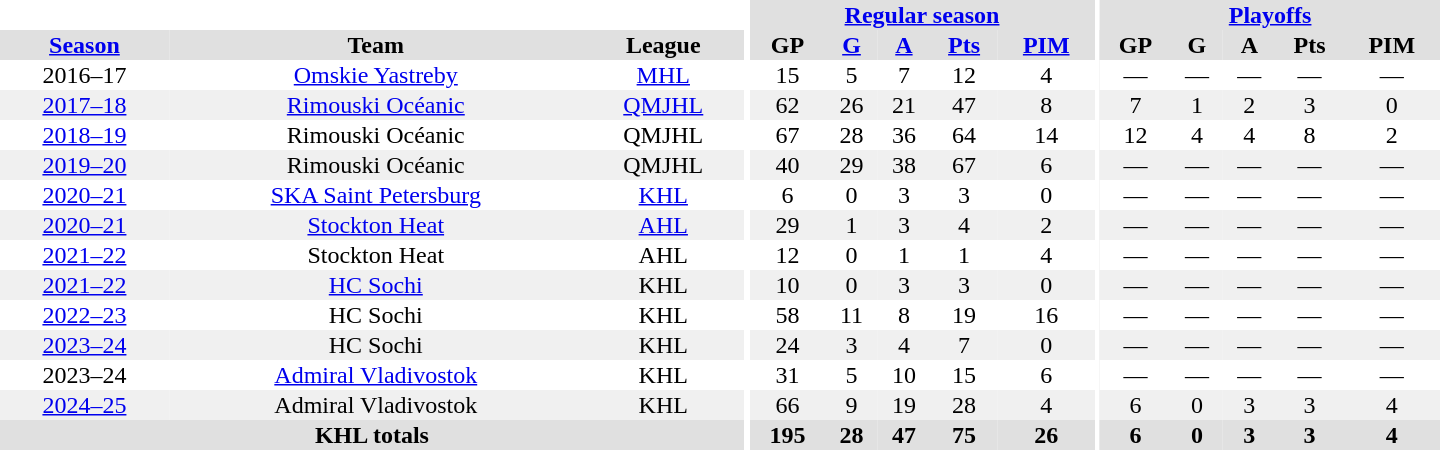<table border="0" cellpadding="1" cellspacing="0" style="text-align:center; width:60em">
<tr bgcolor="#e0e0e0">
<th colspan="3" bgcolor="#ffffff"></th>
<th rowspan="100" bgcolor="#ffffff"></th>
<th colspan="5"><a href='#'>Regular season</a></th>
<th rowspan="100" bgcolor="#ffffff"></th>
<th colspan="5"><a href='#'>Playoffs</a></th>
</tr>
<tr bgcolor="#e0e0e0">
<th><a href='#'>Season</a></th>
<th>Team</th>
<th>League</th>
<th>GP</th>
<th><a href='#'>G</a></th>
<th><a href='#'>A</a></th>
<th><a href='#'>Pts</a></th>
<th><a href='#'>PIM</a></th>
<th>GP</th>
<th>G</th>
<th>A</th>
<th>Pts</th>
<th>PIM</th>
</tr>
<tr>
<td>2016–17</td>
<td><a href='#'>Omskie Yastreby</a></td>
<td><a href='#'>MHL</a></td>
<td>15</td>
<td>5</td>
<td>7</td>
<td>12</td>
<td>4</td>
<td>—</td>
<td>—</td>
<td>—</td>
<td>—</td>
<td>—</td>
</tr>
<tr bgcolor="#f0f0f0">
<td><a href='#'>2017–18</a></td>
<td><a href='#'>Rimouski Océanic</a></td>
<td><a href='#'>QMJHL</a></td>
<td>62</td>
<td>26</td>
<td>21</td>
<td>47</td>
<td>8</td>
<td>7</td>
<td>1</td>
<td>2</td>
<td>3</td>
<td>0</td>
</tr>
<tr>
<td><a href='#'>2018–19</a></td>
<td>Rimouski Océanic</td>
<td>QMJHL</td>
<td>67</td>
<td>28</td>
<td>36</td>
<td>64</td>
<td>14</td>
<td>12</td>
<td>4</td>
<td>4</td>
<td>8</td>
<td>2</td>
</tr>
<tr bgcolor="#f0f0f0">
<td><a href='#'>2019–20</a></td>
<td>Rimouski Océanic</td>
<td>QMJHL</td>
<td>40</td>
<td>29</td>
<td>38</td>
<td>67</td>
<td>6</td>
<td>—</td>
<td>—</td>
<td>—</td>
<td>—</td>
<td>—</td>
</tr>
<tr>
<td><a href='#'>2020–21</a></td>
<td><a href='#'>SKA Saint Petersburg</a></td>
<td><a href='#'>KHL</a></td>
<td>6</td>
<td>0</td>
<td>3</td>
<td>3</td>
<td>0</td>
<td>—</td>
<td>—</td>
<td>—</td>
<td>—</td>
<td>—</td>
</tr>
<tr bgcolor="#f0f0f0">
<td><a href='#'>2020–21</a></td>
<td><a href='#'>Stockton Heat</a></td>
<td><a href='#'>AHL</a></td>
<td>29</td>
<td>1</td>
<td>3</td>
<td>4</td>
<td>2</td>
<td>—</td>
<td>—</td>
<td>—</td>
<td>—</td>
<td>—</td>
</tr>
<tr>
<td><a href='#'>2021–22</a></td>
<td>Stockton Heat</td>
<td>AHL</td>
<td>12</td>
<td>0</td>
<td>1</td>
<td>1</td>
<td>4</td>
<td>—</td>
<td>—</td>
<td>—</td>
<td>—</td>
<td>—</td>
</tr>
<tr bgcolor="#f0f0f0">
<td><a href='#'>2021–22</a></td>
<td><a href='#'>HC Sochi</a></td>
<td>KHL</td>
<td>10</td>
<td>0</td>
<td>3</td>
<td>3</td>
<td>0</td>
<td>—</td>
<td>—</td>
<td>—</td>
<td>—</td>
<td>—</td>
</tr>
<tr>
<td><a href='#'>2022–23</a></td>
<td>HC Sochi</td>
<td>KHL</td>
<td>58</td>
<td>11</td>
<td>8</td>
<td>19</td>
<td>16</td>
<td>—</td>
<td>—</td>
<td>—</td>
<td>—</td>
<td>—</td>
</tr>
<tr bgcolor="#f0f0f0">
<td><a href='#'>2023–24</a></td>
<td>HC Sochi</td>
<td>KHL</td>
<td>24</td>
<td>3</td>
<td>4</td>
<td>7</td>
<td>0</td>
<td>—</td>
<td>—</td>
<td>—</td>
<td>—</td>
<td>—</td>
</tr>
<tr>
<td>2023–24</td>
<td><a href='#'>Admiral Vladivostok</a></td>
<td>KHL</td>
<td>31</td>
<td>5</td>
<td>10</td>
<td>15</td>
<td>6</td>
<td>—</td>
<td>—</td>
<td>—</td>
<td>—</td>
<td>—</td>
</tr>
<tr bgcolor="#f0f0f0">
<td><a href='#'>2024–25</a></td>
<td>Admiral Vladivostok</td>
<td>KHL</td>
<td>66</td>
<td>9</td>
<td>19</td>
<td>28</td>
<td>4</td>
<td>6</td>
<td>0</td>
<td>3</td>
<td>3</td>
<td>4</td>
</tr>
<tr bgcolor="#e0e0e0">
<th colspan="3">KHL totals</th>
<th>195</th>
<th>28</th>
<th>47</th>
<th>75</th>
<th>26</th>
<th>6</th>
<th>0</th>
<th>3</th>
<th>3</th>
<th>4</th>
</tr>
</table>
